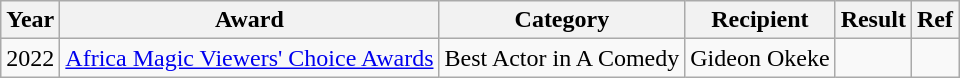<table class="wikitable">
<tr>
<th>Year</th>
<th>Award</th>
<th>Category</th>
<th>Recipient</th>
<th>Result</th>
<th>Ref</th>
</tr>
<tr>
<td>2022</td>
<td><a href='#'>Africa Magic Viewers' Choice Awards</a></td>
<td>Best Actor in A Comedy</td>
<td>Gideon Okeke</td>
<td></td>
<td></td>
</tr>
</table>
